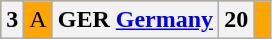<table class="wikitable">
<tr style="text-align:center;background-color:#FFA500">
<th>3</th>
<td>A</td>
<th>GER <a href='#'>Germany</a></th>
<th>20</th>
<td> </td>
</tr>
</table>
